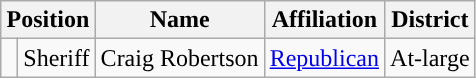<table class=wikitable>
<tr>
<th colspan="2" style="text-align:center; vertical-align:bottom;">Position</th>
<th style="text-align:center;">Name</th>
<th valign=bottom>Affiliation</th>
<th style="vertical-align:bottom; text-align:center;">District</th>
</tr>
<tr>
<td style="background-color:"> </td>
<td>Sheriff</td>
<td>Craig Robertson</td>
<td style="text-align:center;"><a href='#'>Republican</a></td>
<td style="text-align:center;">At-large</td>
</tr>
</table>
